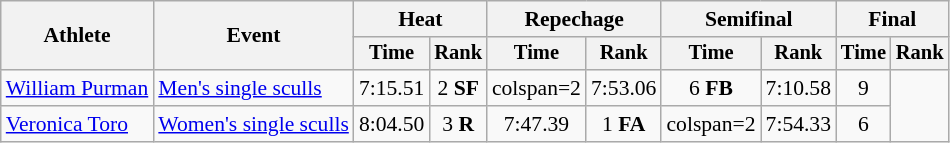<table class=wikitable style=font-size:90%;text-align:center>
<tr>
<th rowspan=2>Athlete</th>
<th rowspan=2>Event</th>
<th colspan=2>Heat</th>
<th colspan=2>Repechage</th>
<th colspan=2>Semifinal</th>
<th colspan=2>Final</th>
</tr>
<tr style=font-size:95%>
<th>Time</th>
<th>Rank</th>
<th>Time</th>
<th>Rank</th>
<th>Time</th>
<th>Rank</th>
<th>Time</th>
<th>Rank</th>
</tr>
<tr>
<td style="text-align:left"><a href='#'>William Purman</a></td>
<td style="text-align:left"><a href='#'>Men's single sculls</a></td>
<td>7:15.51</td>
<td>2 <strong>SF</strong></td>
<td>colspan=2 </td>
<td>7:53.06</td>
<td>6 <strong>FB</strong></td>
<td>7:10.58</td>
<td>9</td>
</tr>
<tr align=center>
<td style="text-align:left"><a href='#'>Veronica Toro</a></td>
<td style="text-align:left"><a href='#'>Women's single sculls</a></td>
<td>8:04.50</td>
<td>3 <strong>R</strong></td>
<td>7:47.39</td>
<td>1 <strong>FA</strong></td>
<td>colspan=2 </td>
<td>7:54.33</td>
<td>6</td>
</tr>
</table>
